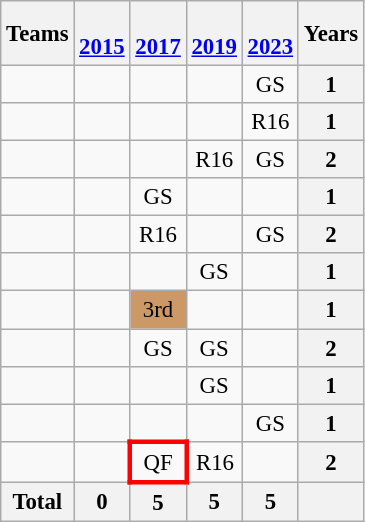<table class="wikitable" style="font-size:95%; text-align: center;">
<tr>
<th>Teams</th>
<th><br><a href='#'>2015</a></th>
<th><br><a href='#'>2017</a></th>
<th><br><a href='#'>2019</a></th>
<th><br><a href='#'>2023</a></th>
<th>Years</th>
</tr>
<tr>
<td align=left></td>
<td></td>
<td></td>
<td></td>
<td>GS</td>
<th>1</th>
</tr>
<tr>
<td align=left></td>
<td></td>
<td></td>
<td></td>
<td>R16</td>
<th>1</th>
</tr>
<tr>
<td align=left></td>
<td></td>
<td></td>
<td>R16</td>
<td>GS</td>
<th>2</th>
</tr>
<tr>
<td align=left></td>
<td></td>
<td>GS</td>
<td></td>
<td></td>
<th>1</th>
</tr>
<tr>
<td align=left></td>
<td></td>
<td>R16</td>
<td></td>
<td>GS</td>
<th>2</th>
</tr>
<tr>
<td align=left></td>
<td></td>
<td></td>
<td>GS</td>
<td></td>
<th>1</th>
</tr>
<tr>
<td align=left></td>
<td></td>
<td bgcolor=#cc9966>3rd</td>
<td></td>
<td></td>
<th>1</th>
</tr>
<tr>
<td align=left></td>
<td></td>
<td>GS</td>
<td>GS</td>
<td></td>
<th>2</th>
</tr>
<tr>
<td align=left></td>
<td></td>
<td></td>
<td>GS</td>
<td></td>
<th>1</th>
</tr>
<tr>
<td align=left></td>
<td></td>
<td></td>
<td></td>
<td>GS</td>
<th>1</th>
</tr>
<tr>
<td align=left></td>
<td></td>
<td style="border:3px solid red">QF</td>
<td>R16</td>
<td></td>
<th>2</th>
</tr>
<tr>
<th>Total</th>
<th>0</th>
<th>5</th>
<th>5</th>
<th>5</th>
<th></th>
</tr>
</table>
